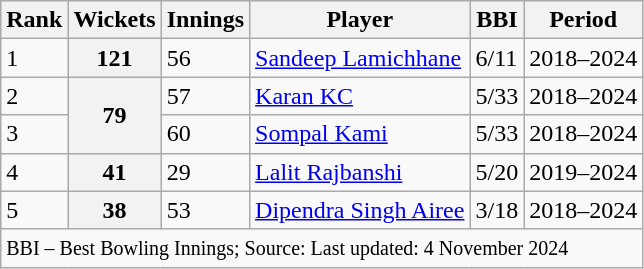<table class="wikitable">
<tr>
<th>Rank</th>
<th>Wickets</th>
<th>Innings</th>
<th>Player</th>
<th>BBI</th>
<th>Period</th>
</tr>
<tr>
<td>1</td>
<th>121</th>
<td>56</td>
<td><a href='#'>Sandeep Lamichhane</a></td>
<td>6/11</td>
<td>2018–2024</td>
</tr>
<tr>
<td>2</td>
<th rowspan="2">79</th>
<td>57</td>
<td><a href='#'>Karan KC</a></td>
<td>5/33</td>
<td>2018–2024</td>
</tr>
<tr>
<td>3</td>
<td>60</td>
<td><a href='#'>Sompal Kami</a></td>
<td>5/33</td>
<td>2018–2024</td>
</tr>
<tr>
<td>4</td>
<th>41</th>
<td>29</td>
<td><a href='#'>Lalit Rajbanshi</a></td>
<td>5/20</td>
<td>2019–2024</td>
</tr>
<tr>
<td>5</td>
<th>38</th>
<td>53</td>
<td><a href='#'>Dipendra Singh Airee</a></td>
<td>3/18</td>
<td>2018–2024</td>
</tr>
<tr>
<td colspan="6" style="text-align:left;"><small>BBI – Best Bowling Innings; Source:  Last updated: 4 November 2024</small></td>
</tr>
</table>
